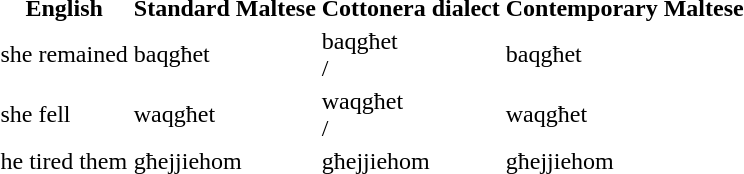<table class="wiki table">
<tr>
<th>English</th>
<th>Standard Maltese</th>
<th>Cottonera dialect</th>
<th>Contemporary Maltese</th>
</tr>
<tr>
<td>she remained</td>
<td>baqgħet<br></td>
<td>baqgħet<br> / </td>
<td>baqgħet<br></td>
</tr>
<tr>
<td>she fell</td>
<td>waqgħet<br></td>
<td>waqgħet<br> / </td>
<td>waqgħet<br></td>
</tr>
<tr>
<td>he tired them</td>
<td>għejjiehom<br></td>
<td>għejjiehom<br></td>
<td>għejjiehom<br></td>
</tr>
</table>
